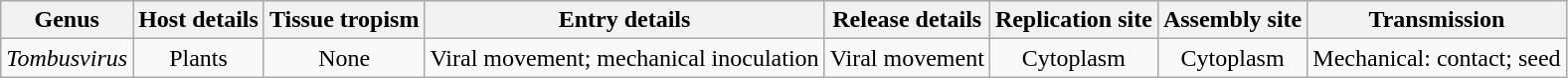<table class="wikitable sortable" style="text-align:center">
<tr>
<th>Genus</th>
<th>Host details</th>
<th>Tissue tropism</th>
<th>Entry details</th>
<th>Release details</th>
<th>Replication site</th>
<th>Assembly site</th>
<th>Transmission</th>
</tr>
<tr>
<td><em>Tombusvirus</em></td>
<td>Plants</td>
<td>None</td>
<td>Viral movement; mechanical inoculation</td>
<td>Viral movement</td>
<td>Cytoplasm</td>
<td>Cytoplasm</td>
<td>Mechanical: contact; seed</td>
</tr>
</table>
